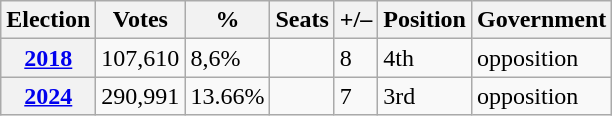<table class=wikitable>
<tr>
<th>Election</th>
<th>Votes</th>
<th>%</th>
<th>Seats</th>
<th>+/–</th>
<th>Position</th>
<th>Government</th>
</tr>
<tr>
<th><a href='#'>2018</a></th>
<td>107,610</td>
<td>8,6%</td>
<td></td>
<td> 8</td>
<td> 4th</td>
<td>opposition</td>
</tr>
<tr>
<th><a href='#'>2024</a></th>
<td>290,991</td>
<td>13.66%</td>
<td></td>
<td> 7</td>
<td> 3rd</td>
<td>opposition</td>
</tr>
</table>
